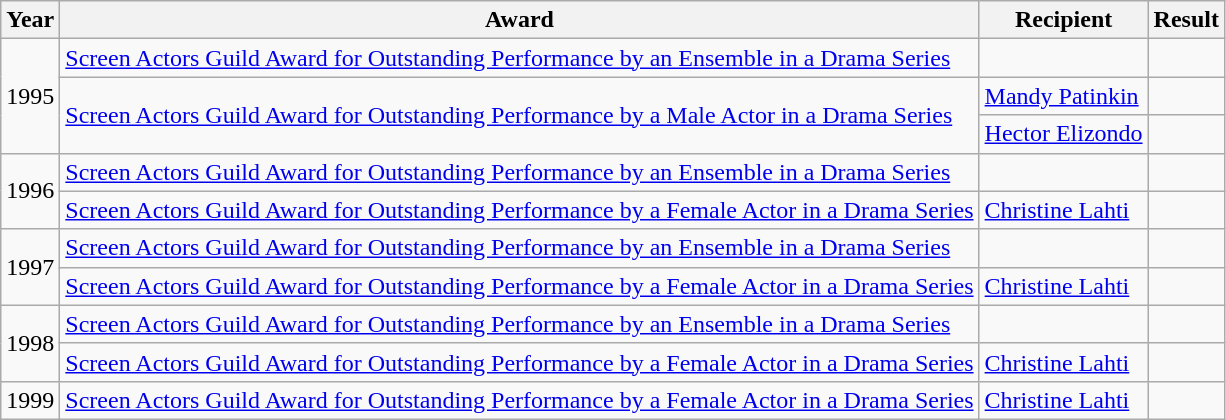<table class="wikitable">
<tr>
<th>Year</th>
<th>Award</th>
<th>Recipient</th>
<th>Result</th>
</tr>
<tr>
<td rowspan=3>1995</td>
<td><a href='#'>Screen Actors Guild Award for Outstanding Performance by an Ensemble in a Drama Series</a></td>
<td></td>
<td></td>
</tr>
<tr>
<td rowspan=2><a href='#'>Screen Actors Guild Award for Outstanding Performance by a Male Actor in a Drama Series</a></td>
<td><a href='#'>Mandy Patinkin</a></td>
<td></td>
</tr>
<tr>
<td><a href='#'>Hector Elizondo</a></td>
<td></td>
</tr>
<tr>
<td rowspan=2>1996</td>
<td><a href='#'>Screen Actors Guild Award for Outstanding Performance by an Ensemble in a Drama Series</a></td>
<td></td>
<td></td>
</tr>
<tr>
<td><a href='#'>Screen Actors Guild Award for Outstanding Performance by a Female Actor in a Drama Series</a></td>
<td><a href='#'>Christine Lahti</a></td>
<td></td>
</tr>
<tr>
<td rowspan=2>1997</td>
<td><a href='#'>Screen Actors Guild Award for Outstanding Performance by an Ensemble in a Drama Series</a></td>
<td></td>
<td></td>
</tr>
<tr>
<td><a href='#'>Screen Actors Guild Award for Outstanding Performance by a Female Actor in a Drama Series</a></td>
<td><a href='#'>Christine Lahti</a></td>
<td></td>
</tr>
<tr>
<td rowspan=2>1998</td>
<td><a href='#'>Screen Actors Guild Award for Outstanding Performance by an Ensemble in a Drama Series</a></td>
<td></td>
<td></td>
</tr>
<tr>
<td><a href='#'>Screen Actors Guild Award for Outstanding Performance by a Female Actor in a Drama Series</a></td>
<td><a href='#'>Christine Lahti</a></td>
<td></td>
</tr>
<tr>
<td>1999</td>
<td><a href='#'>Screen Actors Guild Award for Outstanding Performance by a Female Actor in a Drama Series</a></td>
<td><a href='#'>Christine Lahti</a></td>
<td></td>
</tr>
</table>
